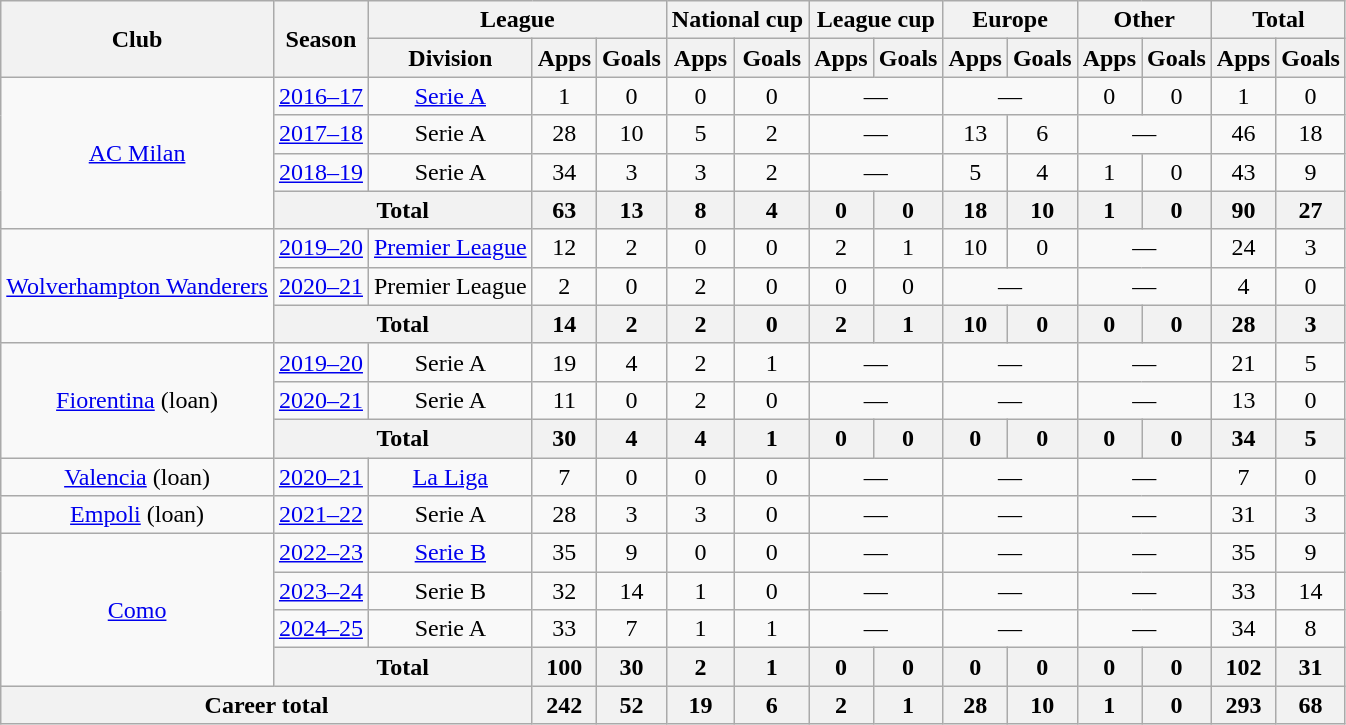<table class="wikitable" style="text-align: center;">
<tr>
<th rowspan="2">Club</th>
<th rowspan="2">Season</th>
<th colspan="3">League</th>
<th colspan="2">National cup</th>
<th colspan="2">League cup</th>
<th colspan="2">Europe</th>
<th colspan="2">Other</th>
<th colspan="2">Total</th>
</tr>
<tr>
<th>Division</th>
<th>Apps</th>
<th>Goals</th>
<th>Apps</th>
<th>Goals</th>
<th>Apps</th>
<th>Goals</th>
<th>Apps</th>
<th>Goals</th>
<th>Apps</th>
<th>Goals</th>
<th>Apps</th>
<th>Goals</th>
</tr>
<tr>
<td rowspan="4"><a href='#'>AC Milan</a></td>
<td><a href='#'>2016–17</a></td>
<td><a href='#'>Serie A</a></td>
<td>1</td>
<td>0</td>
<td>0</td>
<td>0</td>
<td colspan="2">—</td>
<td colspan="2">—</td>
<td>0</td>
<td>0</td>
<td>1</td>
<td>0</td>
</tr>
<tr>
<td><a href='#'>2017–18</a></td>
<td>Serie A</td>
<td>28</td>
<td>10</td>
<td>5</td>
<td>2</td>
<td colspan="2">—</td>
<td>13</td>
<td>6</td>
<td colspan="2">—</td>
<td>46</td>
<td>18</td>
</tr>
<tr>
<td><a href='#'>2018–19</a></td>
<td>Serie A</td>
<td>34</td>
<td>3</td>
<td>3</td>
<td>2</td>
<td colspan="2">—</td>
<td>5</td>
<td>4</td>
<td>1</td>
<td>0</td>
<td>43</td>
<td>9</td>
</tr>
<tr>
<th colspan="2">Total</th>
<th>63</th>
<th>13</th>
<th>8</th>
<th>4</th>
<th>0</th>
<th>0</th>
<th>18</th>
<th>10</th>
<th>1</th>
<th>0</th>
<th>90</th>
<th>27</th>
</tr>
<tr>
<td rowspan="3"><a href='#'>Wolverhampton Wanderers</a></td>
<td><a href='#'>2019–20</a></td>
<td><a href='#'>Premier League</a></td>
<td>12</td>
<td>2</td>
<td>0</td>
<td>0</td>
<td>2</td>
<td>1</td>
<td>10</td>
<td>0</td>
<td colspan="2">—</td>
<td>24</td>
<td>3</td>
</tr>
<tr>
<td><a href='#'>2020–21</a></td>
<td>Premier League</td>
<td>2</td>
<td>0</td>
<td>2</td>
<td>0</td>
<td>0</td>
<td>0</td>
<td colspan="2">—</td>
<td colspan="2">—</td>
<td>4</td>
<td>0</td>
</tr>
<tr>
<th colspan="2">Total</th>
<th>14</th>
<th>2</th>
<th>2</th>
<th>0</th>
<th>2</th>
<th>1</th>
<th>10</th>
<th>0</th>
<th>0</th>
<th>0</th>
<th>28</th>
<th>3</th>
</tr>
<tr>
<td rowspan="3"><a href='#'>Fiorentina</a> (loan)</td>
<td><a href='#'>2019–20</a></td>
<td>Serie A</td>
<td>19</td>
<td>4</td>
<td>2</td>
<td>1</td>
<td colspan="2">—</td>
<td colspan="2">—</td>
<td colspan="2">—</td>
<td>21</td>
<td>5</td>
</tr>
<tr>
<td><a href='#'>2020–21</a></td>
<td>Serie A</td>
<td>11</td>
<td>0</td>
<td>2</td>
<td>0</td>
<td colspan="2">—</td>
<td colspan="2">—</td>
<td colspan="2">—</td>
<td>13</td>
<td>0</td>
</tr>
<tr>
<th colspan="2">Total</th>
<th>30</th>
<th>4</th>
<th>4</th>
<th>1</th>
<th>0</th>
<th>0</th>
<th>0</th>
<th>0</th>
<th>0</th>
<th>0</th>
<th>34</th>
<th>5</th>
</tr>
<tr>
<td><a href='#'>Valencia</a> (loan)</td>
<td><a href='#'>2020–21</a></td>
<td><a href='#'>La Liga</a></td>
<td>7</td>
<td>0</td>
<td>0</td>
<td>0</td>
<td colspan="2">—</td>
<td colspan="2">—</td>
<td colspan="2">—</td>
<td>7</td>
<td>0</td>
</tr>
<tr>
<td><a href='#'>Empoli</a> (loan)</td>
<td><a href='#'>2021–22</a></td>
<td>Serie A</td>
<td>28</td>
<td>3</td>
<td>3</td>
<td>0</td>
<td colspan="2">—</td>
<td colspan="2">—</td>
<td colspan="2">—</td>
<td>31</td>
<td>3</td>
</tr>
<tr>
<td rowspan="4"><a href='#'>Como</a></td>
<td><a href='#'>2022–23</a></td>
<td><a href='#'>Serie B</a></td>
<td>35</td>
<td>9</td>
<td>0</td>
<td>0</td>
<td colspan="2">—</td>
<td colspan="2">—</td>
<td colspan="2">—</td>
<td>35</td>
<td>9</td>
</tr>
<tr>
<td><a href='#'>2023–24</a></td>
<td>Serie B</td>
<td>32</td>
<td>14</td>
<td>1</td>
<td>0</td>
<td colspan="2">—</td>
<td colspan="2">—</td>
<td colspan="2">—</td>
<td>33</td>
<td>14</td>
</tr>
<tr>
<td><a href='#'>2024–25</a></td>
<td>Serie A</td>
<td>33</td>
<td>7</td>
<td>1</td>
<td>1</td>
<td colspan="2">—</td>
<td colspan="2">—</td>
<td colspan="2">—</td>
<td>34</td>
<td>8</td>
</tr>
<tr>
<th colspan="2">Total</th>
<th>100</th>
<th>30</th>
<th>2</th>
<th>1</th>
<th>0</th>
<th>0</th>
<th>0</th>
<th>0</th>
<th>0</th>
<th>0</th>
<th>102</th>
<th>31</th>
</tr>
<tr>
<th colspan="3">Career total</th>
<th>242</th>
<th>52</th>
<th>19</th>
<th>6</th>
<th>2</th>
<th>1</th>
<th>28</th>
<th>10</th>
<th>1</th>
<th>0</th>
<th>293</th>
<th>68</th>
</tr>
</table>
